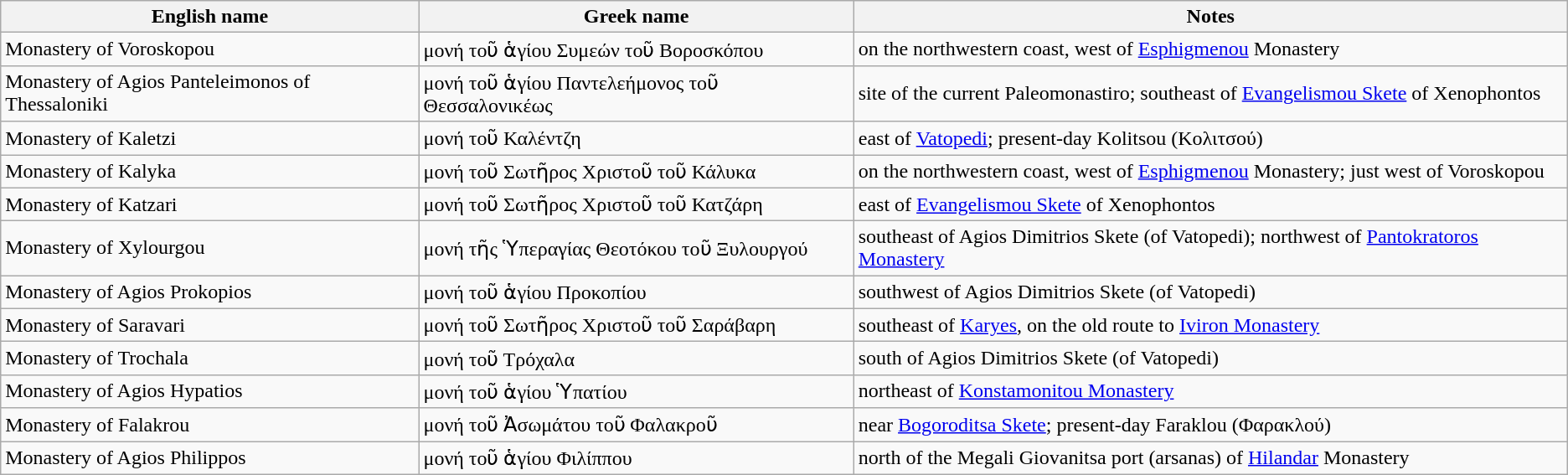<table class="wikitable sortable">
<tr>
<th>English name</th>
<th>Greek name</th>
<th>Notes</th>
</tr>
<tr>
<td>Monastery of Voroskopou</td>
<td>μονή τοῦ ἁγίου Συμεών τοῦ Βοροσκόπου</td>
<td>on the northwestern coast, west of <a href='#'>Esphigmenou</a> Monastery</td>
</tr>
<tr>
<td>Monastery of Agios Panteleimonos of Thessaloniki</td>
<td>μονή τοῦ ἁγίου Παντελεήμονος τοῦ Θεσσαλονικέως</td>
<td>site of the current Paleomonastiro; southeast of <a href='#'>Evangelismou Skete</a> of Xenophontos</td>
</tr>
<tr>
<td>Monastery of Kaletzi</td>
<td>μονή τοῦ Καλέντζη</td>
<td>east of <a href='#'>Vatopedi</a>; present-day Kolitsou (Κολιτσού)</td>
</tr>
<tr>
<td>Monastery of Kalyka</td>
<td>μονή τοῦ Σωτῆρος Χριστοῦ τοῦ Κάλυκα</td>
<td>on the northwestern coast, west of <a href='#'>Esphigmenou</a> Monastery; just west of Voroskopou</td>
</tr>
<tr>
<td>Monastery of Katzari</td>
<td>μονή τοῦ Σωτῆρος Χριστοῦ τοῦ Κατζάρη</td>
<td>east of <a href='#'>Evangelismou Skete</a> of Xenophontos</td>
</tr>
<tr>
<td>Monastery of Xylourgou</td>
<td>μονή τῆς Ὑπεραγίας Θεοτόκου τοῦ Ξυλουργού</td>
<td>southeast of Agios Dimitrios Skete (of Vatopedi); northwest of <a href='#'>Pantokratoros Monastery</a></td>
</tr>
<tr>
<td>Monastery of Agios Prokopios</td>
<td>μονή τοῦ ἁγίου Προκοπίου</td>
<td>southwest of Agios Dimitrios Skete (of Vatopedi)</td>
</tr>
<tr>
<td>Monastery of Saravari</td>
<td>μονή τοῦ Σωτῆρος Χριστοῦ τοῦ Σαράβαρη</td>
<td>southeast of <a href='#'>Karyes</a>, on the old route to <a href='#'>Iviron Monastery</a></td>
</tr>
<tr>
<td>Monastery of Trochala</td>
<td>μονή τοῦ Τρόχαλα</td>
<td>south of Agios Dimitrios Skete (of Vatopedi)</td>
</tr>
<tr>
<td>Monastery of Agios Hypatios</td>
<td>μονή τοῦ ἁγίου Ὑπατίου</td>
<td>northeast of <a href='#'>Konstamonitou Monastery</a></td>
</tr>
<tr>
<td>Monastery of Falakrou</td>
<td>μονή τοῦ Ἀσωμάτου τοῦ Φαλακροῦ</td>
<td>near <a href='#'>Bogoroditsa Skete</a>; present-day Faraklou (Φαρακλού)</td>
</tr>
<tr>
<td>Monastery of Agios Philippos</td>
<td>μονή τοῦ ἁγίου Φιλίππου</td>
<td>north of the Megali Giovanitsa port (arsanas) of <a href='#'>Hilandar</a> Monastery</td>
</tr>
</table>
